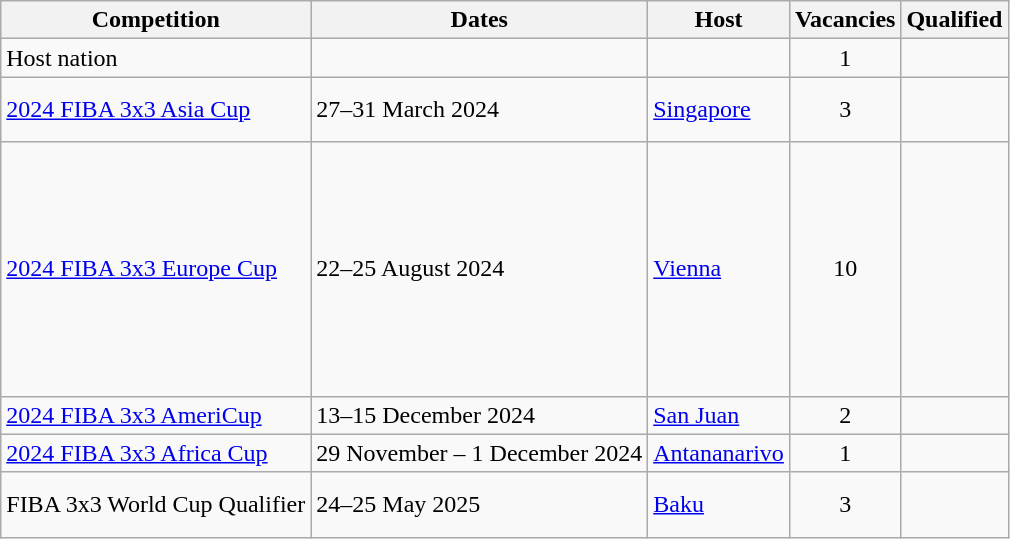<table class="wikitable">
<tr>
<th>Competition</th>
<th>Dates</th>
<th>Host</th>
<th>Vacancies</th>
<th>Qualified</th>
</tr>
<tr>
<td>Host nation</td>
<td></td>
<td></td>
<td style="text-align: center;">1</td>
<td></td>
</tr>
<tr>
<td><a href='#'>2024 FIBA 3x3 Asia Cup</a></td>
<td>27–31 March 2024</td>
<td> <a href='#'>Singapore</a></td>
<td style="text-align: center;">3</td>
<td><br><br></td>
</tr>
<tr>
<td><a href='#'>2024 FIBA 3x3 Europe Cup</a></td>
<td>22–25 August 2024</td>
<td> <a href='#'>Vienna</a></td>
<td style="text-align: center;">10</td>
<td><br><br><br><br><br><br><br><br><br></td>
</tr>
<tr>
<td><a href='#'>2024 FIBA 3x3 AmeriCup</a></td>
<td>13–15 December 2024</td>
<td> <a href='#'>San Juan</a></td>
<td style="text-align: center;">2</td>
<td><br></td>
</tr>
<tr>
<td><a href='#'>2024 FIBA 3x3 Africa Cup</a></td>
<td>29 November – 1 December 2024</td>
<td> <a href='#'>Antananarivo</a></td>
<td style="text-align: center;">1</td>
<td></td>
</tr>
<tr>
<td>FIBA 3x3 World Cup Qualifier</td>
<td>24–25 May 2025</td>
<td> <a href='#'>Baku</a></td>
<td style="text-align: center;">3</td>
<td><br><br></td>
</tr>
</table>
